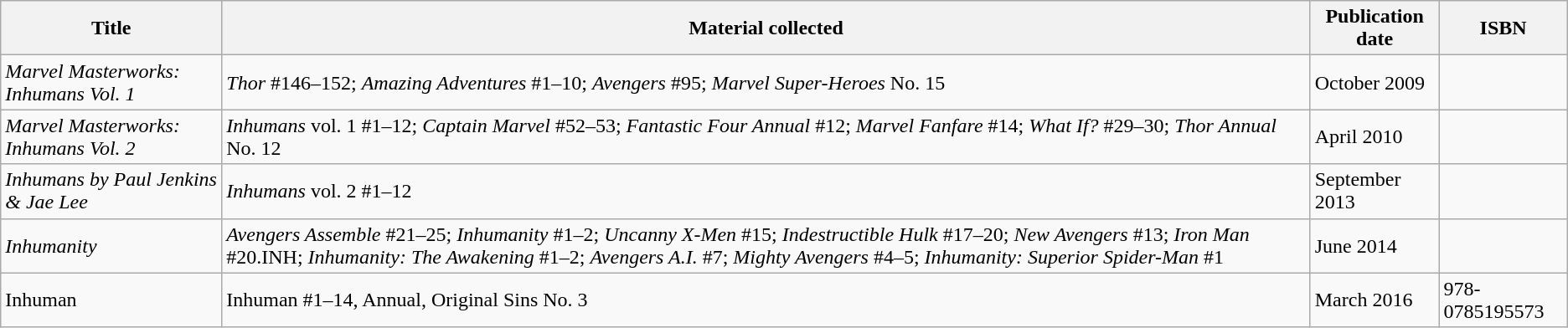<table class="wikitable">
<tr>
<th>Title</th>
<th>Material collected</th>
<th>Publication date</th>
<th>ISBN</th>
</tr>
<tr>
<td><em>Marvel Masterworks: Inhumans Vol. 1</em></td>
<td><em>Thor</em> #146–152; <em>Amazing Adventures</em> #1–10; <em>Avengers</em> #95; <em>Marvel Super-Heroes</em> No. 15</td>
<td>October 2009</td>
<td style=white-space:nowrap></td>
</tr>
<tr>
<td><em>Marvel Masterworks: Inhumans Vol. 2</em></td>
<td><em>Inhumans</em> vol. 1 #1–12; <em>Captain Marvel</em> #52–53; <em>Fantastic Four Annual</em> #12; <em>Marvel Fanfare</em> #14; <em>What If?</em> #29–30; <em>Thor Annual</em> No. 12</td>
<td>April 2010</td>
<td></td>
</tr>
<tr>
<td><em>Inhumans by Paul Jenkins & Jae Lee</em></td>
<td><em>Inhumans</em> vol. 2 #1–12</td>
<td>September 2013</td>
<td></td>
</tr>
<tr>
<td><em>Inhumanity</em></td>
<td><em>Avengers Assemble</em> #21–25; <em>Inhumanity</em> #1–2; <em>Uncanny X-Men</em> #15; <em>Indestructible Hulk</em> #17–20; <em>New Avengers</em> #13; <em>Iron Man</em> #20.INH; <em>Inhumanity: The Awakening</em> #1–2; <em>Avengers A.I.</em> #7; <em>Mighty Avengers</em> #4–5; <em>Inhumanity: Superior Spider-Man</em> #1</td>
<td>June 2014</td>
<td></td>
</tr>
<tr>
<td>Inhuman</td>
<td>Inhuman #1–14, Annual, Original Sins No. 3</td>
<td>March 2016</td>
<td>978-0785195573</td>
</tr>
</table>
